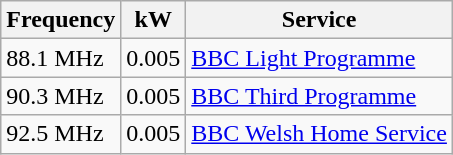<table class="wikitable sortable">
<tr>
<th>Frequency</th>
<th>kW</th>
<th>Service</th>
</tr>
<tr>
<td>88.1 MHz</td>
<td>0.005</td>
<td><a href='#'>BBC Light Programme</a></td>
</tr>
<tr>
<td>90.3 MHz</td>
<td>0.005</td>
<td><a href='#'>BBC Third Programme</a></td>
</tr>
<tr>
<td>92.5 MHz</td>
<td>0.005</td>
<td><a href='#'>BBC Welsh Home Service</a></td>
</tr>
</table>
